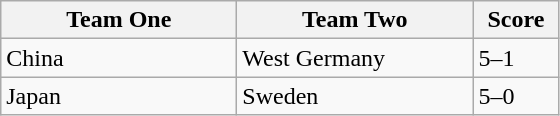<table class="wikitable">
<tr>
<th width=150>Team One</th>
<th width=150>Team Two</th>
<th width=50>Score</th>
</tr>
<tr>
<td>China</td>
<td>West Germany</td>
<td>5–1</td>
</tr>
<tr>
<td>Japan</td>
<td>Sweden</td>
<td>5–0</td>
</tr>
</table>
